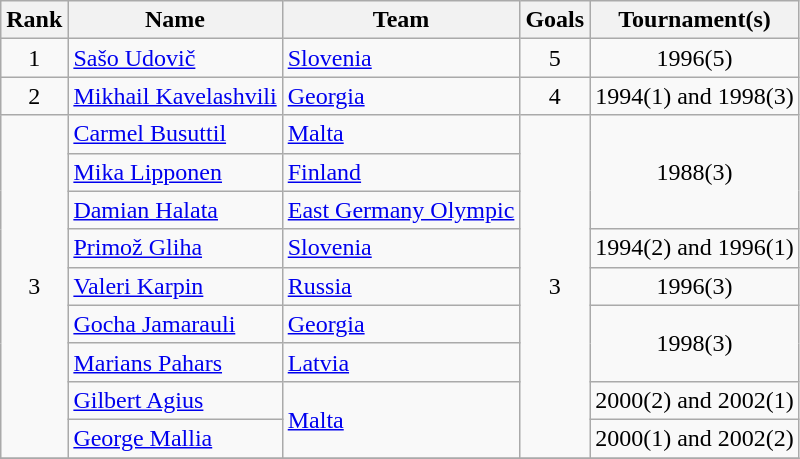<table class="wikitable" style="text-align: center;">
<tr>
<th>Rank</th>
<th>Name</th>
<th>Team</th>
<th>Goals</th>
<th>Tournament(s)</th>
</tr>
<tr>
<td>1</td>
<td align="left"> <a href='#'>Sašo Udovič</a></td>
<td align="left"><a href='#'>Slovenia</a></td>
<td>5</td>
<td>1996(5)</td>
</tr>
<tr>
<td>2</td>
<td align="left"> <a href='#'>Mikhail Kavelashvili</a></td>
<td align="left"><a href='#'>Georgia</a></td>
<td>4</td>
<td>1994(1) and 1998(3)</td>
</tr>
<tr>
<td rowspan="9">3</td>
<td align="left"> <a href='#'>Carmel Busuttil</a></td>
<td align="left"><a href='#'>Malta</a></td>
<td rowspan="9">3</td>
<td rowspan="3">1988(3)</td>
</tr>
<tr>
<td align="left"> <a href='#'>Mika Lipponen</a></td>
<td align="left"><a href='#'>Finland</a></td>
</tr>
<tr>
<td align="left"> <a href='#'>Damian Halata</a></td>
<td align="left"><a href='#'>East Germany Olympic</a></td>
</tr>
<tr>
<td align="left"> <a href='#'>Primož Gliha</a></td>
<td align="left"><a href='#'>Slovenia</a></td>
<td>1994(2) and 1996(1)</td>
</tr>
<tr>
<td align="left"> <a href='#'>Valeri Karpin</a></td>
<td align="left"><a href='#'>Russia</a></td>
<td>1996(3)</td>
</tr>
<tr>
<td align="left"> <a href='#'>Gocha Jamarauli</a></td>
<td align="left"><a href='#'>Georgia</a></td>
<td rowspan="2">1998(3)</td>
</tr>
<tr>
<td align="left"> <a href='#'>Marians Pahars</a></td>
<td align="left"><a href='#'>Latvia</a></td>
</tr>
<tr>
<td align="left"> <a href='#'>Gilbert Agius</a></td>
<td rowspan="2" align="left"><a href='#'>Malta</a></td>
<td>2000(2) and 2002(1)</td>
</tr>
<tr>
<td align="left"> <a href='#'>George Mallia</a></td>
<td>2000(1) and 2002(2)</td>
</tr>
<tr>
</tr>
</table>
